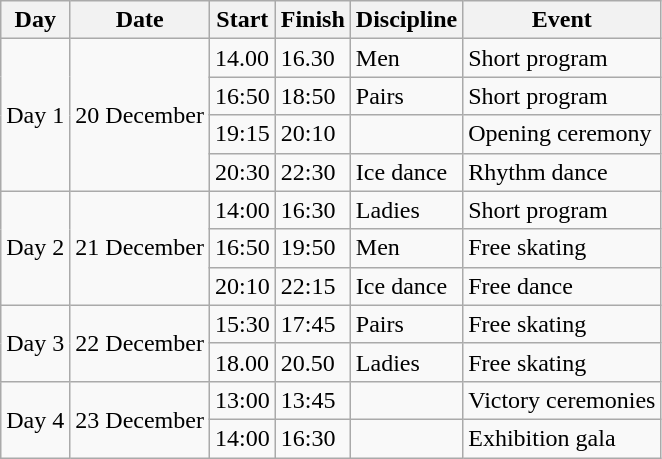<table class="wikitable">
<tr>
<th>Day</th>
<th>Date</th>
<th>Start</th>
<th>Finish</th>
<th>Discipline</th>
<th>Event</th>
</tr>
<tr>
<td rowspan=4>Day 1</td>
<td rowspan=4>20 December</td>
<td>14.00</td>
<td>16.30</td>
<td>Men</td>
<td>Short program</td>
</tr>
<tr>
<td>16:50</td>
<td>18:50</td>
<td>Pairs</td>
<td>Short program</td>
</tr>
<tr>
<td>19:15</td>
<td>20:10</td>
<td></td>
<td>Opening ceremony</td>
</tr>
<tr>
<td>20:30</td>
<td>22:30</td>
<td>Ice dance</td>
<td>Rhythm dance</td>
</tr>
<tr>
<td rowspan=3>Day 2</td>
<td rowspan=3>21 December</td>
<td>14:00</td>
<td>16:30</td>
<td>Ladies</td>
<td>Short program</td>
</tr>
<tr>
<td>16:50</td>
<td>19:50</td>
<td>Men</td>
<td>Free skating</td>
</tr>
<tr>
<td>20:10</td>
<td>22:15</td>
<td>Ice dance</td>
<td>Free dance</td>
</tr>
<tr>
<td rowspan=2>Day 3</td>
<td rowspan=2>22 December</td>
<td>15:30</td>
<td>17:45</td>
<td>Pairs</td>
<td>Free skating</td>
</tr>
<tr>
<td>18.00</td>
<td>20.50</td>
<td>Ladies</td>
<td>Free skating</td>
</tr>
<tr>
<td rowspan=2>Day 4</td>
<td rowspan=2>23 December</td>
<td>13:00</td>
<td>13:45</td>
<td></td>
<td>Victory ceremonies</td>
</tr>
<tr>
<td>14:00</td>
<td>16:30</td>
<td></td>
<td>Exhibition gala</td>
</tr>
</table>
